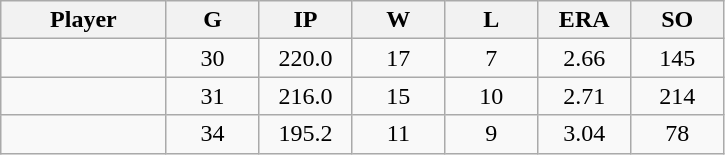<table class="wikitable sortable">
<tr>
<th bgcolor="#DDDDFF" width="16%">Player</th>
<th bgcolor="#DDDDFF" width="9%">G</th>
<th bgcolor="#DDDDFF" width="9%">IP</th>
<th bgcolor="#DDDDFF" width="9%">W</th>
<th bgcolor="#DDDDFF" width="9%">L</th>
<th bgcolor="#DDDDFF" width="9%">ERA</th>
<th bgcolor="#DDDDFF" width="9%">SO</th>
</tr>
<tr align="center">
<td></td>
<td>30</td>
<td>220.0</td>
<td>17</td>
<td>7</td>
<td>2.66</td>
<td>145</td>
</tr>
<tr align="center">
<td></td>
<td>31</td>
<td>216.0</td>
<td>15</td>
<td>10</td>
<td>2.71</td>
<td>214</td>
</tr>
<tr align="center">
<td></td>
<td>34</td>
<td>195.2</td>
<td>11</td>
<td>9</td>
<td>3.04</td>
<td>78</td>
</tr>
</table>
